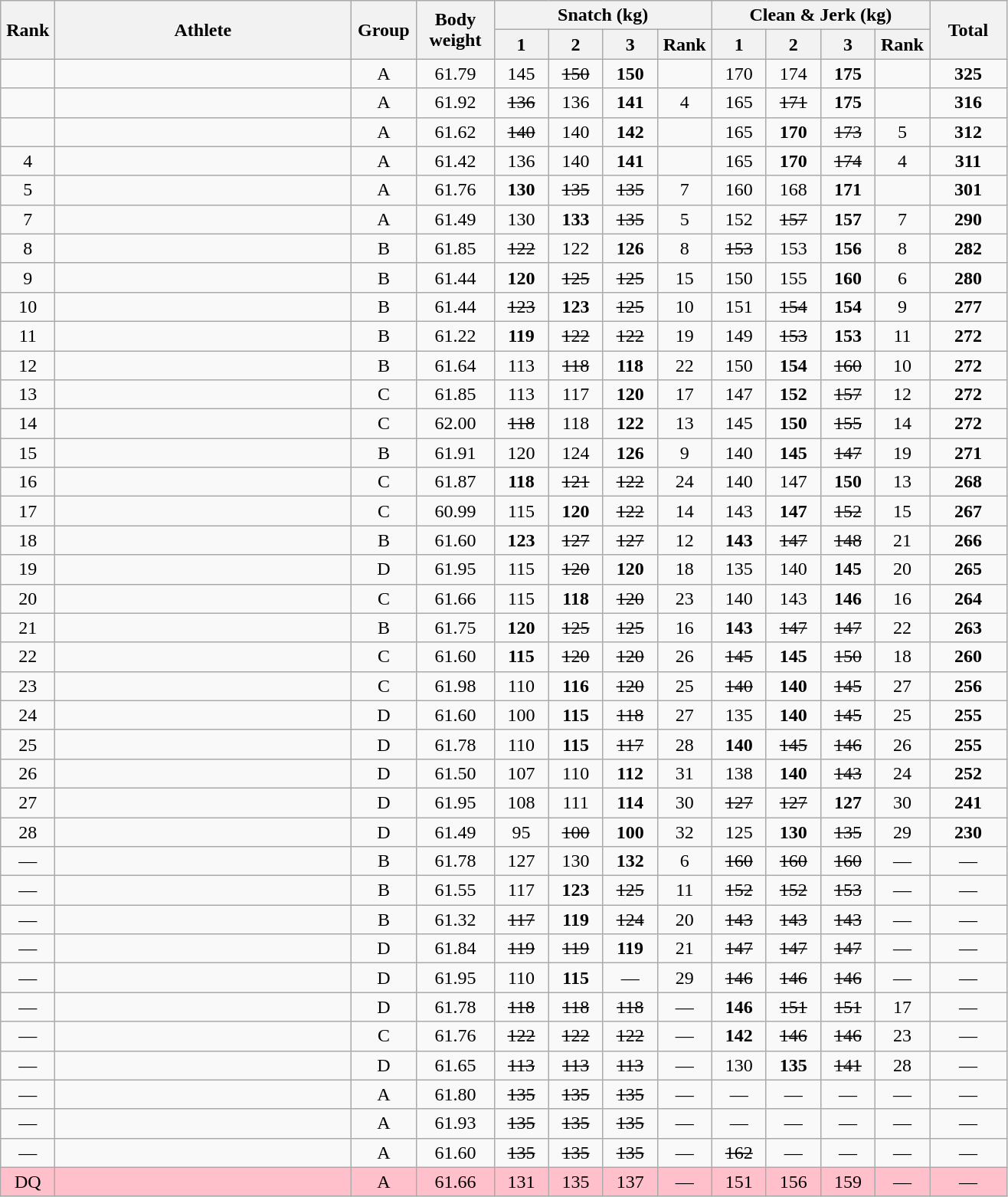<table class = "wikitable" style="text-align:center;">
<tr>
<th rowspan=2 width=40>Rank</th>
<th rowspan=2 width=250>Athlete</th>
<th rowspan=2 width=50>Group</th>
<th rowspan=2 width=60>Body weight</th>
<th colspan=4>Snatch (kg)</th>
<th colspan=4>Clean & Jerk (kg)</th>
<th rowspan=2 width=60>Total</th>
</tr>
<tr>
<th width=40>1</th>
<th width=40>2</th>
<th width=40>3</th>
<th width=40>Rank</th>
<th width=40>1</th>
<th width=40>2</th>
<th width=40>3</th>
<th width=40>Rank</th>
</tr>
<tr>
<td></td>
<td align=left></td>
<td>A</td>
<td>61.79</td>
<td>145</td>
<td><s>150</s></td>
<td><strong>150</strong></td>
<td></td>
<td>170</td>
<td>174</td>
<td><strong>175</strong></td>
<td></td>
<td><strong>325</strong></td>
</tr>
<tr>
<td></td>
<td align=left></td>
<td>A</td>
<td>61.92</td>
<td><s>136</s></td>
<td>136</td>
<td><strong>141</strong></td>
<td>4</td>
<td>165</td>
<td><s>171</s></td>
<td><strong>175</strong></td>
<td></td>
<td><strong>316</strong></td>
</tr>
<tr>
<td></td>
<td align=left></td>
<td>A</td>
<td>61.62</td>
<td><s>140</s></td>
<td>140</td>
<td><strong>142</strong></td>
<td></td>
<td>165</td>
<td><strong>170</strong></td>
<td><s>173</s></td>
<td>5</td>
<td><strong>312</strong></td>
</tr>
<tr>
<td>4</td>
<td align=left></td>
<td>A</td>
<td>61.42</td>
<td>136</td>
<td>140</td>
<td><strong>141</strong></td>
<td></td>
<td>165</td>
<td><strong>170</strong></td>
<td><s>174</s></td>
<td>4</td>
<td><strong>311</strong></td>
</tr>
<tr>
<td>5</td>
<td align=left></td>
<td>A</td>
<td>61.76</td>
<td><strong>130</strong></td>
<td><s>135</s></td>
<td><s>135</s></td>
<td>7</td>
<td>160</td>
<td>168</td>
<td><strong>171</strong></td>
<td></td>
<td><strong>301</strong></td>
</tr>
<tr>
<td>7</td>
<td align=left></td>
<td>A</td>
<td>61.49</td>
<td>130</td>
<td><strong>133</strong></td>
<td><s>135</s></td>
<td>5</td>
<td>152</td>
<td><s>157</s></td>
<td><strong>157</strong></td>
<td>7</td>
<td><strong>290</strong></td>
</tr>
<tr>
<td>8</td>
<td align=left></td>
<td>B</td>
<td>61.85</td>
<td><s>122</s></td>
<td>122</td>
<td><strong>126</strong></td>
<td>8</td>
<td><s>153</s></td>
<td>153</td>
<td><strong>156</strong></td>
<td>8</td>
<td><strong>282</strong></td>
</tr>
<tr>
<td>9</td>
<td align=left></td>
<td>B</td>
<td>61.44</td>
<td><strong>120</strong></td>
<td><s>125</s></td>
<td><s>125</s></td>
<td>15</td>
<td>150</td>
<td>155</td>
<td><strong>160</strong></td>
<td>6</td>
<td><strong>280</strong></td>
</tr>
<tr>
<td>10</td>
<td align=left></td>
<td>B</td>
<td>61.44</td>
<td><s>123</s></td>
<td><strong>123</strong></td>
<td><s>125</s></td>
<td>10</td>
<td>151</td>
<td><s>154</s></td>
<td><strong>154</strong></td>
<td>9</td>
<td><strong>277</strong></td>
</tr>
<tr>
<td>11</td>
<td align=left></td>
<td>B</td>
<td>61.22</td>
<td><strong>119</strong></td>
<td><s>122</s></td>
<td><s>122</s></td>
<td>19</td>
<td>149</td>
<td><s>153</s></td>
<td><strong>153</strong></td>
<td>11</td>
<td><strong>272</strong></td>
</tr>
<tr>
<td>12</td>
<td align=left></td>
<td>B</td>
<td>61.64</td>
<td>113</td>
<td><s>118</s></td>
<td><strong>118</strong></td>
<td>22</td>
<td>150</td>
<td><strong>154</strong></td>
<td><s>160</s></td>
<td>10</td>
<td><strong>272</strong></td>
</tr>
<tr>
<td>13</td>
<td align=left></td>
<td>C</td>
<td>61.85</td>
<td>113</td>
<td>117</td>
<td><strong>120</strong></td>
<td>17</td>
<td>147</td>
<td><strong>152</strong></td>
<td><s>157</s></td>
<td>12</td>
<td><strong>272</strong></td>
</tr>
<tr>
<td>14</td>
<td align=left></td>
<td>C</td>
<td>62.00</td>
<td><s>118</s></td>
<td>118</td>
<td><strong>122</strong></td>
<td>13</td>
<td>145</td>
<td><strong>150</strong></td>
<td><s>155</s></td>
<td>14</td>
<td><strong>272</strong></td>
</tr>
<tr>
<td>15</td>
<td align=left></td>
<td>B</td>
<td>61.91</td>
<td>120</td>
<td>124</td>
<td><strong>126</strong></td>
<td>9</td>
<td>140</td>
<td><strong>145</strong></td>
<td><s>147</s></td>
<td>19</td>
<td><strong>271</strong></td>
</tr>
<tr>
<td>16</td>
<td align=left></td>
<td>C</td>
<td>61.87</td>
<td><strong>118</strong></td>
<td><s>121</s></td>
<td><s>122</s></td>
<td>24</td>
<td>140</td>
<td>147</td>
<td><strong>150</strong></td>
<td>13</td>
<td><strong>268</strong></td>
</tr>
<tr>
<td>17</td>
<td align=left></td>
<td>C</td>
<td>60.99</td>
<td>115</td>
<td><strong>120</strong></td>
<td><s>122</s></td>
<td>14</td>
<td>143</td>
<td><strong>147</strong></td>
<td><s>152</s></td>
<td>15</td>
<td><strong>267</strong></td>
</tr>
<tr>
<td>18</td>
<td align=left></td>
<td>B</td>
<td>61.60</td>
<td><strong>123</strong></td>
<td><s>127</s></td>
<td><s>127</s></td>
<td>12</td>
<td><strong>143</strong></td>
<td><s>147</s></td>
<td><s>148</s></td>
<td>21</td>
<td><strong>266</strong></td>
</tr>
<tr>
<td>19</td>
<td align=left></td>
<td>D</td>
<td>61.95</td>
<td>115</td>
<td><s>120</s></td>
<td><strong>120</strong></td>
<td>18</td>
<td>135</td>
<td>140</td>
<td><strong>145</strong></td>
<td>20</td>
<td><strong>265</strong></td>
</tr>
<tr>
<td>20</td>
<td align=left></td>
<td>C</td>
<td>61.66</td>
<td>115</td>
<td><strong>118</strong></td>
<td><s>120</s></td>
<td>23</td>
<td>140</td>
<td>143</td>
<td><strong>146</strong></td>
<td>16</td>
<td><strong>264</strong></td>
</tr>
<tr>
<td>21</td>
<td align=left></td>
<td>B</td>
<td>61.75</td>
<td><strong>120</strong></td>
<td><s>125</s></td>
<td><s>125</s></td>
<td>16</td>
<td><strong>143</strong></td>
<td><s>147</s></td>
<td><s>147</s></td>
<td>22</td>
<td><strong>263</strong></td>
</tr>
<tr>
<td>22</td>
<td align=left></td>
<td>C</td>
<td>61.60</td>
<td><strong>115</strong></td>
<td><s>120</s></td>
<td><s>120</s></td>
<td>26</td>
<td><s>145</s></td>
<td><strong>145</strong></td>
<td><s>150</s></td>
<td>18</td>
<td><strong>260</strong></td>
</tr>
<tr>
<td>23</td>
<td align=left></td>
<td>C</td>
<td>61.98</td>
<td>110</td>
<td><strong>116</strong></td>
<td><s>120</s></td>
<td>25</td>
<td><s>140</s></td>
<td><strong>140</strong></td>
<td><s>145</s></td>
<td>27</td>
<td><strong>256</strong></td>
</tr>
<tr>
<td>24</td>
<td align=left></td>
<td>D</td>
<td>61.60</td>
<td>100</td>
<td><strong>115</strong></td>
<td><s>118</s></td>
<td>27</td>
<td>135</td>
<td><strong>140</strong></td>
<td><s>145</s></td>
<td>25</td>
<td><strong>255</strong></td>
</tr>
<tr>
<td>25</td>
<td align=left></td>
<td>D</td>
<td>61.78</td>
<td>110</td>
<td><strong>115</strong></td>
<td><s>117</s></td>
<td>28</td>
<td><strong>140</strong></td>
<td><s>145</s></td>
<td><s>146</s></td>
<td>26</td>
<td><strong>255</strong></td>
</tr>
<tr>
<td>26</td>
<td align=left></td>
<td>D</td>
<td>61.50</td>
<td>107</td>
<td>110</td>
<td><strong>112</strong></td>
<td>31</td>
<td>138</td>
<td><strong>140</strong></td>
<td><s>143</s></td>
<td>24</td>
<td><strong>252</strong></td>
</tr>
<tr>
<td>27</td>
<td align=left></td>
<td>D</td>
<td>61.95</td>
<td>108</td>
<td>111</td>
<td><strong>114</strong></td>
<td>30</td>
<td><s>127</s></td>
<td><s>127</s></td>
<td><strong>127</strong></td>
<td>30</td>
<td><strong>241</strong></td>
</tr>
<tr>
<td>28</td>
<td align=left></td>
<td>D</td>
<td>61.49</td>
<td>95</td>
<td><s>100</s></td>
<td><strong>100</strong></td>
<td>32</td>
<td>125</td>
<td><strong>130</strong></td>
<td><s>135</s></td>
<td>29</td>
<td><strong>230</strong></td>
</tr>
<tr>
<td>—</td>
<td align=left></td>
<td>B</td>
<td>61.78</td>
<td>127</td>
<td>130</td>
<td><strong>132</strong></td>
<td>6</td>
<td><s>160</s></td>
<td><s>160</s></td>
<td><s>160</s></td>
<td>—</td>
<td>—</td>
</tr>
<tr>
<td>—</td>
<td align=left></td>
<td>B</td>
<td>61.55</td>
<td>117</td>
<td><strong>123</strong></td>
<td><s>125</s></td>
<td>11</td>
<td><s>152</s></td>
<td><s>152</s></td>
<td><s>153</s></td>
<td>—</td>
<td>—</td>
</tr>
<tr>
<td>—</td>
<td align=left></td>
<td>B</td>
<td>61.32</td>
<td><s>117</s></td>
<td><strong>119</strong></td>
<td><s>124</s></td>
<td>20</td>
<td><s>143</s></td>
<td><s>143</s></td>
<td><s>143</s></td>
<td>—</td>
<td>—</td>
</tr>
<tr>
<td>—</td>
<td align=left></td>
<td>D</td>
<td>61.84</td>
<td><s>119</s></td>
<td><s>119</s></td>
<td><strong>119</strong></td>
<td>21</td>
<td><s>147</s></td>
<td><s>147</s></td>
<td><s>147</s></td>
<td>—</td>
<td>—</td>
</tr>
<tr>
<td>—</td>
<td align=left></td>
<td>D</td>
<td>61.95</td>
<td>110</td>
<td><strong>115</strong></td>
<td>—</td>
<td>29</td>
<td><s>146</s></td>
<td><s>146</s></td>
<td><s>146</s></td>
<td>—</td>
<td>—</td>
</tr>
<tr>
<td>—</td>
<td align=left></td>
<td>D</td>
<td>61.78</td>
<td><s>118</s></td>
<td><s>118</s></td>
<td><s>118</s></td>
<td>—</td>
<td><strong>146</strong></td>
<td><s>151</s></td>
<td><s>151</s></td>
<td>17</td>
<td>—</td>
</tr>
<tr>
<td>—</td>
<td align=left></td>
<td>C</td>
<td>61.76</td>
<td><s>122</s></td>
<td><s>122</s></td>
<td><s>122</s></td>
<td>—</td>
<td><strong>142</strong></td>
<td><s>146</s></td>
<td><s>146</s></td>
<td>23</td>
<td>—</td>
</tr>
<tr>
<td>—</td>
<td align=left></td>
<td>D</td>
<td>61.65</td>
<td><s>113</s></td>
<td><s>113</s></td>
<td><s>113</s></td>
<td>—</td>
<td>130</td>
<td><strong>135</strong></td>
<td><s>141</s></td>
<td>28</td>
<td>—</td>
</tr>
<tr>
<td>—</td>
<td align=left></td>
<td>A</td>
<td>61.80</td>
<td><s>135</s></td>
<td><s>135</s></td>
<td><s>135</s></td>
<td>—</td>
<td>—</td>
<td>—</td>
<td>—</td>
<td>—</td>
<td>—</td>
</tr>
<tr>
<td>—</td>
<td align=left></td>
<td>A</td>
<td>61.93</td>
<td><s>135</s></td>
<td><s>135</s></td>
<td><s>135</s></td>
<td>—</td>
<td>—</td>
<td>—</td>
<td>—</td>
<td>—</td>
<td>—</td>
</tr>
<tr>
<td>—</td>
<td align=left></td>
<td>A</td>
<td>61.60</td>
<td><s>135</s></td>
<td><s>135</s></td>
<td><s>135</s></td>
<td>—</td>
<td><s>162</s></td>
<td>—</td>
<td>—</td>
<td>—</td>
<td>—</td>
</tr>
<tr bgcolor=pink>
<td>DQ</td>
<td align="left"></td>
<td>A</td>
<td>61.66</td>
<td>131</td>
<td>135</td>
<td>137</td>
<td>—</td>
<td>151</td>
<td>156</td>
<td>159</td>
<td>—</td>
<td>—</td>
</tr>
</table>
